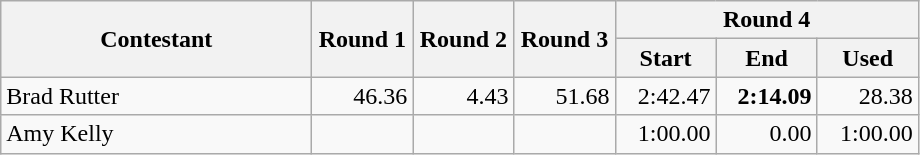<table class="wikitable">
<tr>
<th rowspan="2" width="200">Contestant</th>
<th rowspan="2" width="60">Round 1</th>
<th rowspan="2" width="60">Round 2</th>
<th rowspan="2" width="60">Round 3</th>
<th colspan="3">Round 4</th>
</tr>
<tr>
<th width="60">Start</th>
<th width="60">End</th>
<th width="60">Used</th>
</tr>
<tr>
<td> Brad Rutter</td>
<td align = right>46.36</td>
<td align = right>4.43</td>
<td align = right>51.68</td>
<td align = right>2:42.47</td>
<td align = right><strong>2:14.09</strong></td>
<td align = right>28.38</td>
</tr>
<tr>
<td> Amy Kelly</td>
<td align = right></td>
<td align = right></td>
<td align = right></td>
<td align = right>1:00.00</td>
<td align = right>0.00</td>
<td align = right>1:00.00</td>
</tr>
</table>
